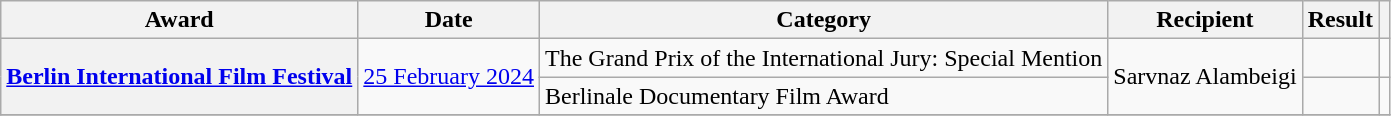<table class="wikitable sortable plainrowheaders">
<tr>
<th>Award</th>
<th>Date</th>
<th>Category</th>
<th>Recipient</th>
<th>Result</th>
<th></th>
</tr>
<tr>
<th scope="row" rowspan="2"><a href='#'>Berlin International Film Festival</a></th>
<td rowspan="2"><a href='#'>25 February 2024</a></td>
<td>The Grand Prix of the International Jury: Special Mention</td>
<td rowspan="2">Sarvnaz Alambeigi</td>
<td></td>
<td align="center" rowspan="1"></td>
</tr>
<tr>
<td>Berlinale Documentary Film Award</td>
<td></td>
<td align="center"></td>
</tr>
<tr>
</tr>
</table>
